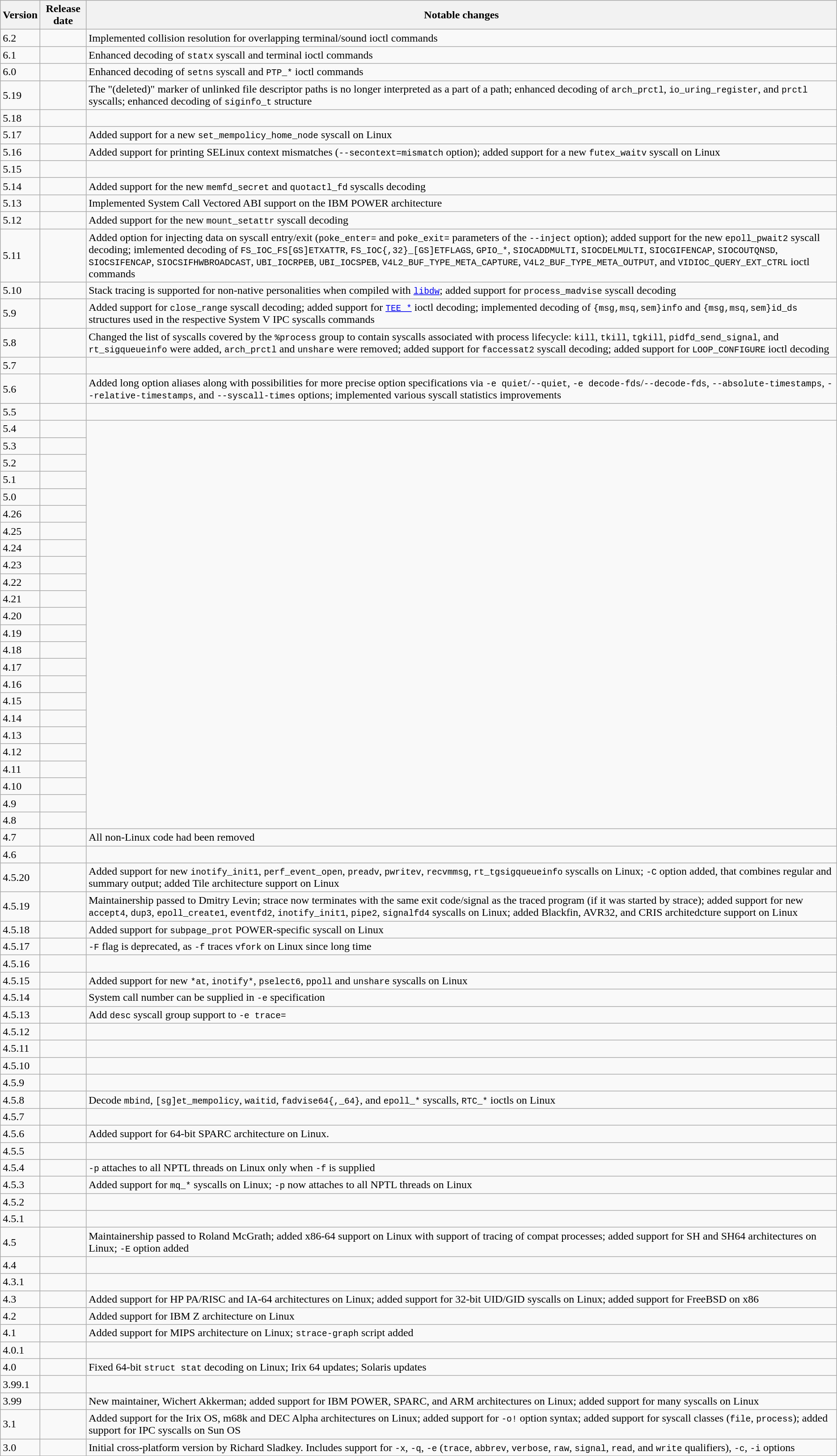<table class="wikitable mw-collapsible mw-collapsed">
<tr>
<th>Version</th>
<th>Release date</th>
<th>Notable changes</th>
</tr>
<tr>
<td>6.2</td>
<td></td>
<td>Implemented collision resolution for overlapping terminal/sound ioctl commands</td>
</tr>
<tr>
<td>6.1</td>
<td></td>
<td>Enhanced decoding of <code>statx</code> syscall and terminal ioctl commands</td>
</tr>
<tr>
<td>6.0</td>
<td></td>
<td>Enhanced decoding of <code>setns</code> syscall and <code>PTP_*</code> ioctl commands</td>
</tr>
<tr>
<td>5.19</td>
<td></td>
<td>The "(deleted)" marker of unlinked file descriptor paths is no longer interpreted as a part of a path;  enhanced decoding of <code>arch_prctl</code>, <code>io_uring_register</code>, and <code>prctl</code> syscalls; enhanced decoding of <code>siginfo_t</code> structure</td>
</tr>
<tr>
<td>5.18</td>
<td></td>
<td></td>
</tr>
<tr>
<td>5.17</td>
<td></td>
<td>Added support for a new <code>set_mempolicy_home_node</code> syscall on Linux</td>
</tr>
<tr>
<td>5.16</td>
<td></td>
<td>Added support for printing SELinux context mismatches (<code>--secontext=mismatch</code> option); added support for a new <code>futex_waitv</code> syscall on Linux</td>
</tr>
<tr>
<td>5.15</td>
<td></td>
<td></td>
</tr>
<tr>
<td>5.14</td>
<td></td>
<td>Added support for the new <code>memfd_secret</code> and <code>quotactl_fd</code> syscalls decoding</td>
</tr>
<tr>
<td>5.13</td>
<td></td>
<td>Implemented System Call Vectored ABI support on the IBM POWER architecture</td>
</tr>
<tr>
<td>5.12</td>
<td></td>
<td>Added support for the new <code>mount_setattr</code> syscall decoding</td>
</tr>
<tr>
<td>5.11</td>
<td></td>
<td>Added option for injecting data on syscall entry/exit (<code>poke_enter=</code> and <code>poke_exit=</code> parameters of the <code>--inject</code> option); added support for the new <code>epoll_pwait2</code> syscall decoding; imlemented decoding of <code>FS_IOC_FS[GS]ETXATTR</code>, <code>FS_IOC{,32}_[GS]ETFLAGS</code>, <code>GPIO_*</code>, <code>SIOCADDMULTI</code>, <code>SIOCDELMULTI</code>, <code>SIOCGIFENCAP</code>, <code>SIOCOUTQNSD</code>, <code>SIOCSIFENCAP</code>, <code>SIOCSIFHWBROADCAST</code>, <code>UBI_IOCRPEB</code>, <code>UBI_IOCSPEB</code>, <code>V4L2_BUF_TYPE_META_CAPTURE</code>, <code>V4L2_BUF_TYPE_META_OUTPUT</code>, and <code>VIDIOC_QUERY_EXT_CTRL</code> ioctl commands</td>
</tr>
<tr>
<td>5.10</td>
<td></td>
<td>Stack tracing is supported for non-native personalities when compiled with <a href='#'><code>libdw</code></a>;  added support for <code>process_madvise</code> syscall decoding</td>
</tr>
<tr>
<td>5.9</td>
<td></td>
<td>Added support for <code>close_range</code> syscall decoding;  added support for <a href='#'><code>TEE_*</code></a> ioctl decoding;  implemented decoding of <code>{msg,msq,sem}info</code> and <code>{msg,msq,sem}id_ds</code> structures used in the respective System V IPC syscalls commands</td>
</tr>
<tr>
<td>5.8</td>
<td></td>
<td>Changed the list of syscalls covered by the <code>%process</code> group to contain syscalls associated with process lifecycle: <code>kill</code>, <code>tkill</code>, <code>tgkill</code>, <code>pidfd_send_signal</code>, and <code>rt_sigqueueinfo</code> were added, <code>arch_prctl</code> and <code>unshare</code> were removed;  added support for <code>faccessat2</code> syscall decoding;  added support for <code>LOOP_CONFIGURE</code> ioctl decoding</td>
</tr>
<tr>
<td>5.7</td>
<td></td>
<td></td>
</tr>
<tr>
<td>5.6</td>
<td></td>
<td>Added long option aliases along with possibilities for more precise option specifications via <code>-e quiet</code>/<code>--quiet</code>, <code>-e decode-fds</code>/<code>--decode-fds</code>, <code>--absolute-timestamps</code>, <code>--relative-timestamps</code>, and <code>--syscall-times</code> options;  implemented various syscall statistics improvements</td>
</tr>
<tr>
<td>5.5</td>
<td></td>
<td></td>
</tr>
<tr>
<td>5.4</td>
<td></td>
</tr>
<tr>
<td>5.3</td>
<td></td>
</tr>
<tr>
<td>5.2</td>
<td></td>
</tr>
<tr>
<td>5.1</td>
<td></td>
</tr>
<tr>
<td>5.0</td>
<td></td>
</tr>
<tr>
<td>4.26</td>
<td></td>
</tr>
<tr>
<td>4.25</td>
<td></td>
</tr>
<tr>
<td>4.24</td>
<td></td>
</tr>
<tr>
<td>4.23</td>
<td></td>
</tr>
<tr>
<td>4.22</td>
<td></td>
</tr>
<tr>
<td>4.21</td>
<td></td>
</tr>
<tr>
<td>4.20</td>
<td></td>
</tr>
<tr>
<td>4.19</td>
<td></td>
</tr>
<tr>
<td>4.18</td>
<td></td>
</tr>
<tr>
<td>4.17</td>
<td></td>
</tr>
<tr>
<td>4.16</td>
<td></td>
</tr>
<tr>
<td>4.15</td>
<td></td>
</tr>
<tr>
<td>4.14</td>
<td></td>
</tr>
<tr>
<td>4.13</td>
<td></td>
</tr>
<tr>
<td>4.12</td>
<td></td>
</tr>
<tr>
<td>4.11</td>
<td></td>
</tr>
<tr>
<td>4.10</td>
<td></td>
</tr>
<tr>
<td>4.9</td>
<td></td>
</tr>
<tr>
<td>4.8</td>
<td></td>
</tr>
<tr>
<td>4.7</td>
<td></td>
<td>All non-Linux code had been removed</td>
</tr>
<tr>
<td>4.6</td>
<td></td>
</tr>
<tr>
<td>4.5.20</td>
<td></td>
<td>Added support for new <code>inotify_init1</code>, <code>perf_event_open</code>, <code>preadv</code>, <code>pwritev</code>, <code>recvmmsg</code>, <code>rt_tgsigqueueinfo</code> syscalls on Linux; <code>-C</code> option added, that combines regular and summary output;  added Tile architecture support on Linux</td>
</tr>
<tr>
<td>4.5.19</td>
<td></td>
<td>Maintainership passed to Dmitry Levin;  strace now terminates with the same exit code/signal as the traced program (if it was started by strace);  added support for new <code>accept4</code>, <code>dup3</code>, <code>epoll_create1</code>, <code>eventfd2</code>, <code>inotify_init1</code>, <code>pipe2</code>, <code>signalfd4</code> syscalls on Linux;  added Blackfin, AVR32, and CRIS architedcture support on Linux</td>
</tr>
<tr>
<td>4.5.18</td>
<td></td>
<td>Added support for <code>subpage_prot</code> POWER-specific syscall on Linux</td>
</tr>
<tr>
<td>4.5.17</td>
<td></td>
<td><code>-F</code> flag is deprecated, as <code>-f</code> traces <code>vfork</code> on Linux since long time</td>
</tr>
<tr>
<td>4.5.16</td>
<td></td>
<td></td>
</tr>
<tr>
<td>4.5.15</td>
<td></td>
<td>Added support for new <code>*at</code>, <code>inotify*</code>, <code>pselect6</code>, <code>ppoll</code> and <code>unshare</code> syscalls on Linux</td>
</tr>
<tr>
<td>4.5.14</td>
<td></td>
<td>System call number can be supplied in <code>-e</code> specification</td>
</tr>
<tr>
<td>4.5.13</td>
<td></td>
<td>Add <code>desc</code> syscall group support to <code>-e trace=</code></td>
</tr>
<tr>
<td>4.5.12</td>
<td></td>
<td></td>
</tr>
<tr>
<td>4.5.11</td>
<td></td>
<td></td>
</tr>
<tr>
<td>4.5.10</td>
<td></td>
<td></td>
</tr>
<tr>
<td>4.5.9</td>
<td></td>
<td></td>
</tr>
<tr>
<td>4.5.8</td>
<td></td>
<td>Decode <code>mbind</code>, <code>[sg]et_mempolicy</code>, <code>waitid</code>, <code>fadvise64{,_64}</code>, and <code>epoll_*</code> syscalls, <code>RTC_*</code> ioctls on Linux</td>
</tr>
<tr>
<td>4.5.7</td>
<td></td>
<td></td>
</tr>
<tr>
<td>4.5.6</td>
<td></td>
<td>Added support for 64-bit SPARC architecture on Linux.</td>
</tr>
<tr>
<td>4.5.5</td>
<td></td>
<td></td>
</tr>
<tr>
<td>4.5.4</td>
<td></td>
<td><code>-p</code> attaches to all NPTL threads on Linux only when <code>-f</code> is supplied</td>
</tr>
<tr>
<td>4.5.3</td>
<td></td>
<td>Added support for <code>mq_*</code> syscalls on Linux;  <code>-p</code> now attaches to all NPTL threads on Linux</td>
</tr>
<tr>
<td>4.5.2</td>
<td></td>
<td></td>
</tr>
<tr>
<td>4.5.1</td>
<td></td>
<td></td>
</tr>
<tr>
<td>4.5</td>
<td></td>
<td>Maintainership passed to Roland McGrath;  added x86-64 support on Linux with support of tracing of compat processes;  added support for SH and SH64 architectures on Linux;  <code>-E</code> option added</td>
</tr>
<tr>
<td>4.4</td>
<td></td>
<td></td>
</tr>
<tr>
<td>4.3.1</td>
<td></td>
<td></td>
</tr>
<tr>
<td>4.3</td>
<td></td>
<td>Added support for HP PA/RISC and IA-64 architectures on Linux;  added support for 32-bit UID/GID syscalls on Linux;  added support for FreeBSD on x86</td>
</tr>
<tr>
<td>4.2</td>
<td></td>
<td>Added support for IBM Z architecture on Linux</td>
</tr>
<tr>
<td>4.1</td>
<td></td>
<td>Added support for MIPS architecture on Linux;  <code>strace-graph</code> script added</td>
</tr>
<tr>
<td>4.0.1</td>
<td></td>
<td></td>
</tr>
<tr>
<td>4.0</td>
<td></td>
<td>Fixed 64-bit <code>struct stat</code> decoding on Linux;  Irix 64 updates;  Solaris updates</td>
</tr>
<tr>
<td>3.99.1</td>
<td></td>
<td></td>
</tr>
<tr>
<td>3.99</td>
<td></td>
<td>New maintainer, Wichert Akkerman; added support for IBM POWER, SPARC, and ARM architectures on Linux;  added support for many syscalls on Linux</td>
</tr>
<tr>
<td>3.1</td>
<td></td>
<td>Added support for the Irix OS, m68k and DEC Alpha architectures on Linux; added support for <code>-o!</code> option syntax; added support for syscall classes (<code>file</code>, <code>process</code>);  added support for IPC syscalls on Sun OS</td>
</tr>
<tr>
<td>3.0</td>
<td></td>
<td>Initial cross-platform version by Richard Sladkey. Includes support for <code>-x</code>, <code>-q</code>, <code>-e</code> (<code>trace</code>, <code>abbrev</code>, <code>verbose</code>, <code>raw</code>, <code>signal</code>, <code>read</code>, and <code>write</code> qualifiers), <code>-c</code>, <code>-i</code> options</td>
</tr>
</table>
